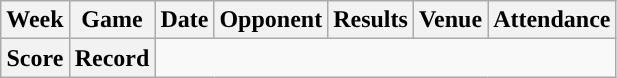<table class="wikitable" style="text-align:center">
<tr>
<th>Week</th>
<th>Game</th>
<th>Date</th>
<th>Opponent</th>
<th>Results</th>
<th>Venue</th>
<th>Attendance</th>
</tr>
<tr>
<th>Score</th>
<th>Record</th>
</tr>
</table>
